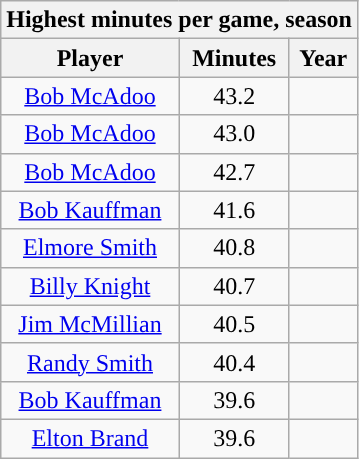<table class="wikitable sortable" style="text-align:center">
<tr>
<th colspan="3">Highest minutes per game, season</th>
</tr>
<tr>
<th>Player</th>
<th>Minutes</th>
<th>Year</th>
</tr>
<tr>
<td><a href='#'>Bob McAdoo</a></td>
<td>43.2</td>
<td></td>
</tr>
<tr>
<td><a href='#'>Bob McAdoo</a></td>
<td>43.0</td>
<td></td>
</tr>
<tr>
<td><a href='#'>Bob McAdoo</a></td>
<td>42.7</td>
<td></td>
</tr>
<tr>
<td><a href='#'>Bob Kauffman</a></td>
<td>41.6</td>
<td></td>
</tr>
<tr>
<td><a href='#'>Elmore Smith</a></td>
<td>40.8</td>
<td></td>
</tr>
<tr>
<td><a href='#'>Billy Knight</a></td>
<td>40.7</td>
<td></td>
</tr>
<tr>
<td><a href='#'>Jim McMillian</a></td>
<td>40.5</td>
<td></td>
</tr>
<tr>
<td><a href='#'>Randy Smith</a></td>
<td>40.4</td>
<td></td>
</tr>
<tr>
<td><a href='#'>Bob Kauffman</a></td>
<td>39.6</td>
<td></td>
</tr>
<tr>
<td><a href='#'>Elton Brand</a></td>
<td>39.6</td>
<td></td>
</tr>
</table>
